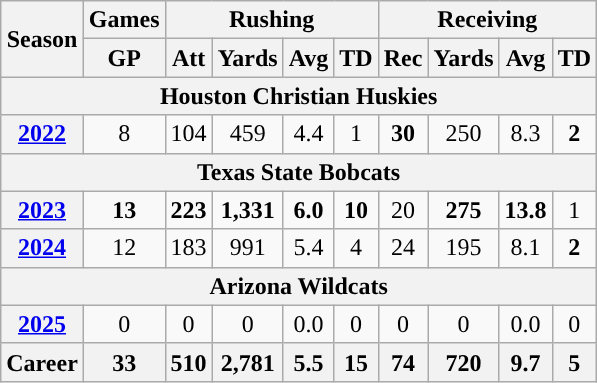<table class="wikitable" style="text-align:center;">
<tr>
<th rowspan="2">Season</th>
<th>Games</th>
<th colspan="4">Rushing</th>
<th colspan="4">Receiving</th>
</tr>
<tr>
<th>GP</th>
<th>Att</th>
<th>Yards</th>
<th>Avg</th>
<th>TD</th>
<th>Rec</th>
<th>Yards</th>
<th>Avg</th>
<th>TD</th>
</tr>
<tr>
<th colspan="12">Houston Christian Huskies</th>
</tr>
<tr>
<th><a href='#'>2022</a></th>
<td>8</td>
<td>104</td>
<td>459</td>
<td>4.4</td>
<td>1</td>
<td><strong>30</strong></td>
<td>250</td>
<td>8.3</td>
<td><strong>2</strong></td>
</tr>
<tr>
<th colspan="12">Texas State Bobcats</th>
</tr>
<tr>
<th><a href='#'>2023</a></th>
<td><strong>13</strong></td>
<td><strong>223</strong></td>
<td><strong>1,331</strong></td>
<td><strong>6.0</strong></td>
<td><strong>10</strong></td>
<td>20</td>
<td><strong>275</strong></td>
<td><strong>13.8</strong></td>
<td>1</td>
</tr>
<tr>
<th><a href='#'>2024</a></th>
<td>12</td>
<td>183</td>
<td>991</td>
<td>5.4</td>
<td>4</td>
<td>24</td>
<td>195</td>
<td>8.1</td>
<td><strong>2</strong></td>
</tr>
<tr>
<th colspan="12">Arizona Wildcats</th>
</tr>
<tr>
<th><a href='#'>2025</a></th>
<td>0</td>
<td>0</td>
<td>0</td>
<td>0.0</td>
<td>0</td>
<td>0</td>
<td>0</td>
<td>0.0</td>
<td>0</td>
</tr>
<tr>
<th>Career</th>
<th>33</th>
<th>510</th>
<th>2,781</th>
<th>5.5</th>
<th>15</th>
<th>74</th>
<th>720</th>
<th>9.7</th>
<th>5</th>
</tr>
</table>
